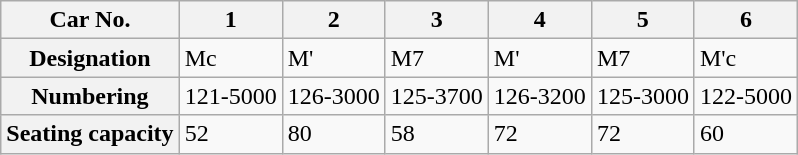<table class="wikitable">
<tr>
<th>Car No.</th>
<th>1</th>
<th>2</th>
<th>3</th>
<th>4</th>
<th>5</th>
<th>6</th>
</tr>
<tr>
<th>Designation</th>
<td>Mc</td>
<td>M'</td>
<td>M7</td>
<td>M'</td>
<td>M7</td>
<td>M'c</td>
</tr>
<tr>
<th>Numbering</th>
<td>121-5000</td>
<td>126-3000</td>
<td>125-3700</td>
<td>126-3200</td>
<td>125-3000</td>
<td>122-5000</td>
</tr>
<tr>
<th>Seating capacity</th>
<td>52</td>
<td>80</td>
<td>58</td>
<td>72</td>
<td>72</td>
<td>60</td>
</tr>
</table>
